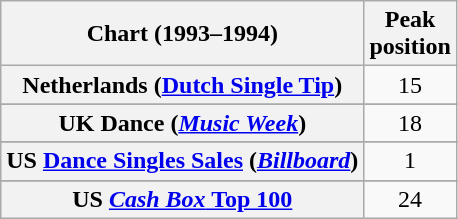<table class="wikitable sortable plainrowheaders" style="text-align:center">
<tr>
<th scope="col">Chart (1993–1994)</th>
<th scope="col">Peak<br>position</th>
</tr>
<tr>
<th scope="row">Netherlands (<a href='#'>Dutch Single Tip</a>)</th>
<td>15</td>
</tr>
<tr>
</tr>
<tr>
<th scope="row">UK Dance (<em><a href='#'>Music Week</a></em>)</th>
<td>18</td>
</tr>
<tr>
</tr>
<tr>
<th scope="row">US <a href='#'>Dance Singles Sales</a> (<em><a href='#'>Billboard</a></em>)</th>
<td>1</td>
</tr>
<tr>
</tr>
<tr>
</tr>
<tr>
</tr>
<tr>
</tr>
<tr>
</tr>
<tr>
<th scope="row">US <a href='#'><em>Cash Box</em> Top 100</a></th>
<td>24</td>
</tr>
</table>
